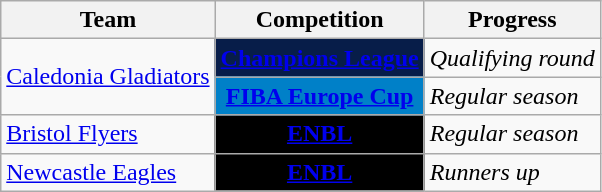<table class="wikitable sortable">
<tr>
<th>Team</th>
<th>Competition</th>
<th>Progress</th>
</tr>
<tr>
<td rowspan=2><a href='#'>Caledonia Gladiators</a></td>
<td style="background-color:#071D49;color:#D0D3D4;text-align:center"><strong><a href='#'><span>Champions League</span></a></strong></td>
<td><em>Qualifying round</em></td>
</tr>
<tr>
<td style="background-color:#0080C8;color:white;text-align:center"><strong><a href='#'><span>FIBA Europe Cup</span></a></strong></td>
<td><em>Regular season</em></td>
</tr>
<tr>
<td><a href='#'>Bristol Flyers</a></td>
<td style="background-color:black;color:white;text-align:center"><strong><a href='#'><span>ENBL</span></a></strong></td>
<td><em>Regular season</em></td>
</tr>
<tr>
<td><a href='#'>Newcastle Eagles</a></td>
<td style="background-color:black;color:white;text-align:center"><strong><a href='#'><span>ENBL</span></a></strong></td>
<td><em>Runners up</em></td>
</tr>
</table>
